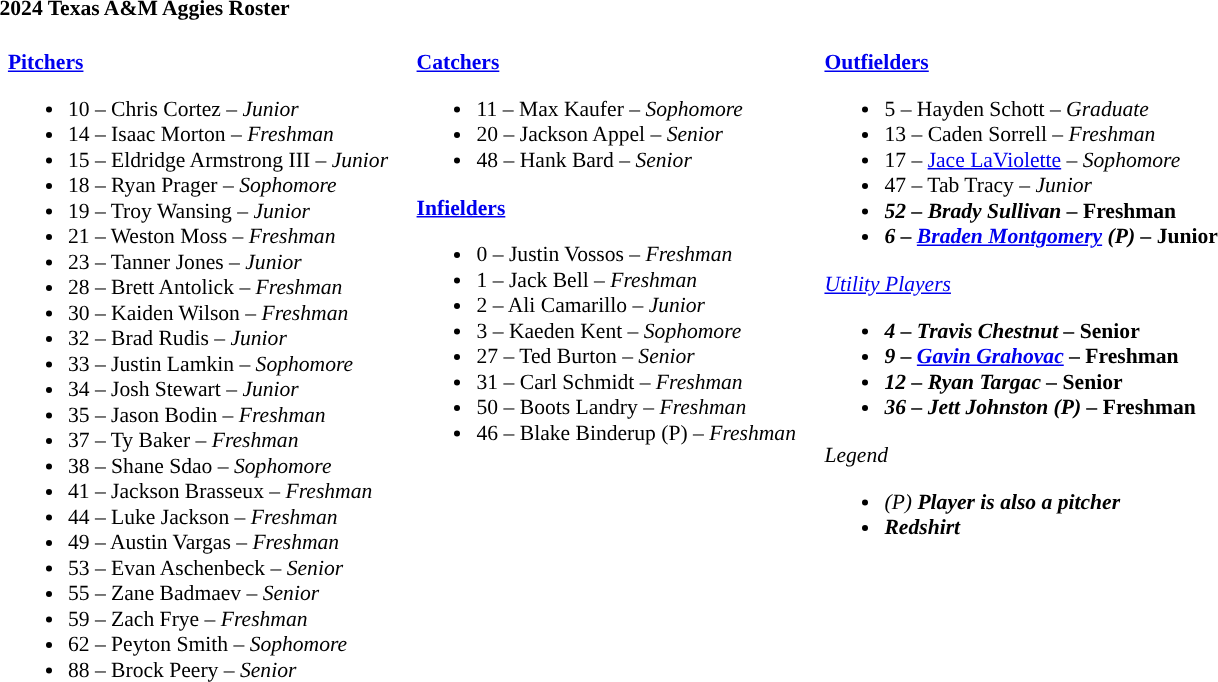<table class="toccolours" style="border-collapse:collapse; font-size:90%;">
<tr>
<td colspan="7"><strong>2024 Texas A&M Aggies Roster</strong></td>
</tr>
<tr>
<td width="03"> </td>
<td valign="top"><br><strong><a href='#'>Pitchers</a></strong><ul><li>10 – Chris Cortez – <em>Junior</em></li><li>14 – Isaac Morton – <em>Freshman</em></li><li>15 – Eldridge Armstrong III – <em>Junior</em></li><li>18 – Ryan Prager – <em> Sophomore</em></li><li>19 – Troy Wansing – <em>Junior</em></li><li>21 – Weston Moss – <em>Freshman</em></li><li>23 – Tanner Jones – <em>Junior</em></li><li>28 – Brett Antolick – <em>Freshman</em></li><li>30 – Kaiden Wilson – <em>Freshman</em></li><li>32 – Brad Rudis – <em>Junior</em></li><li>33 – Justin Lamkin – <em>Sophomore</em></li><li>34 – Josh Stewart – <em>Junior</em></li><li>35 – Jason Bodin – <em>Freshman</em></li><li>37 – Ty Baker – <em>Freshman</em></li><li>38 – Shane Sdao – <em>Sophomore</em></li><li>41 – Jackson Brasseux – <em>Freshman</em></li><li>44 – Luke Jackson – <em> Freshman</em></li><li>49 – Austin Vargas – <em>Freshman</em></li><li>53 – Evan Aschenbeck – <em>Senior</em></li><li>55 – Zane Badmaev – <em> Senior</em></li><li>59 – Zach Frye – <em>Freshman</em></li><li>62 – Peyton Smith – <em>Sophomore</em></li><li>88 – Brock Peery – <em>Senior</em></li></ul></td>
<td width="15"> </td>
<td valign="top"><br><strong><a href='#'>Catchers</a></strong><ul><li>11 – Max Kaufer – <em>Sophomore</em></li><li>20 – Jackson Appel – <em>Senior</em></li><li>48 – Hank Bard – <em>Senior</em></li></ul><strong><a href='#'>Infielders</a></strong><ul><li>0 – Justin Vossos – <em> Freshman</em></li><li>1 – Jack Bell – <em>Freshman</em></li><li>2 – Ali Camarillo – <em>Junior</em></li><li>3 – Kaeden Kent – <em>Sophomore</em></li><li>27 – Ted Burton – <em>Senior</em></li><li>31 – Carl Schmidt – <em>Freshman</em></li><li>50 – Boots Landry – <em>Freshman</em></li><li>46 – Blake Binderup (P) – <em> Freshman</em></li></ul></td>
<td width="15"> </td>
<td valign="top"><br><strong><a href='#'>Outfielders</a></strong><ul><li>5 – Hayden Schott – <em>Graduate</em></li><li>13 – Caden Sorrell – <em>Freshman</em></li><li>17 – <a href='#'>Jace LaViolette</a> – <em>Sophomore</em></li><li>47 – Tab Tracy – <em>Junior<strong></li><li>52 – Brady Sullivan – </em>Freshman<em></li><li>6 – <a href='#'>Braden Montgomery</a> (P) – </em>Junior<em></li></ul></strong><a href='#'>Utility Players</a><strong><ul><li>4 – Travis Chestnut – </em>Senior<em></li><li>9 – <a href='#'>Gavin Grahovac</a> – </em>Freshman<em></li><li>12 – Ryan Targac – </em>Senior<em></li><li>36 – Jett Johnston (P) – </em>Freshman<em></li></ul></strong>Legend<strong><ul><li></strong>(P)<strong> Player is also a pitcher</li><li> Redshirt</li></ul></td>
<td width="25"> </td>
</tr>
</table>
